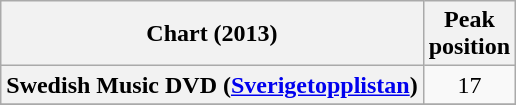<table class="wikitable sortable plainrowheaders">
<tr>
<th>Chart (2013)</th>
<th>Peak<br>position</th>
</tr>
<tr>
<th scope="row">Swedish Music DVD (<a href='#'>Sverigetopplistan</a>)</th>
<td style="text-align:center;">17</td>
</tr>
<tr>
</tr>
</table>
